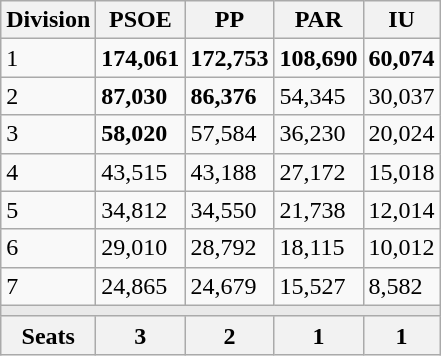<table class="wikitable">
<tr>
<th>Division</th>
<th>PSOE</th>
<th>PP</th>
<th>PAR</th>
<th>IU</th>
</tr>
<tr>
<td>1</td>
<td><strong>174,061</strong></td>
<td><strong>172,753</strong></td>
<td><strong>108,690</strong></td>
<td><strong>60,074</strong></td>
</tr>
<tr>
<td>2</td>
<td><strong>87,030</strong></td>
<td><strong>86,376</strong></td>
<td>54,345</td>
<td>30,037</td>
</tr>
<tr>
<td>3</td>
<td><strong>58,020</strong></td>
<td>57,584</td>
<td>36,230</td>
<td>20,024</td>
</tr>
<tr>
<td>4</td>
<td>43,515</td>
<td>43,188</td>
<td>27,172</td>
<td>15,018</td>
</tr>
<tr>
<td>5</td>
<td>34,812</td>
<td>34,550</td>
<td>21,738</td>
<td>12,014</td>
</tr>
<tr>
<td>6</td>
<td>29,010</td>
<td>28,792</td>
<td>18,115</td>
<td>10,012</td>
</tr>
<tr>
<td>7</td>
<td>24,865</td>
<td>24,679</td>
<td>15,527</td>
<td>8,582</td>
</tr>
<tr>
<td colspan="5" bgcolor="#E9E9E9"></td>
</tr>
<tr>
<th>Seats</th>
<th>3</th>
<th>2</th>
<th>1</th>
<th>1</th>
</tr>
</table>
